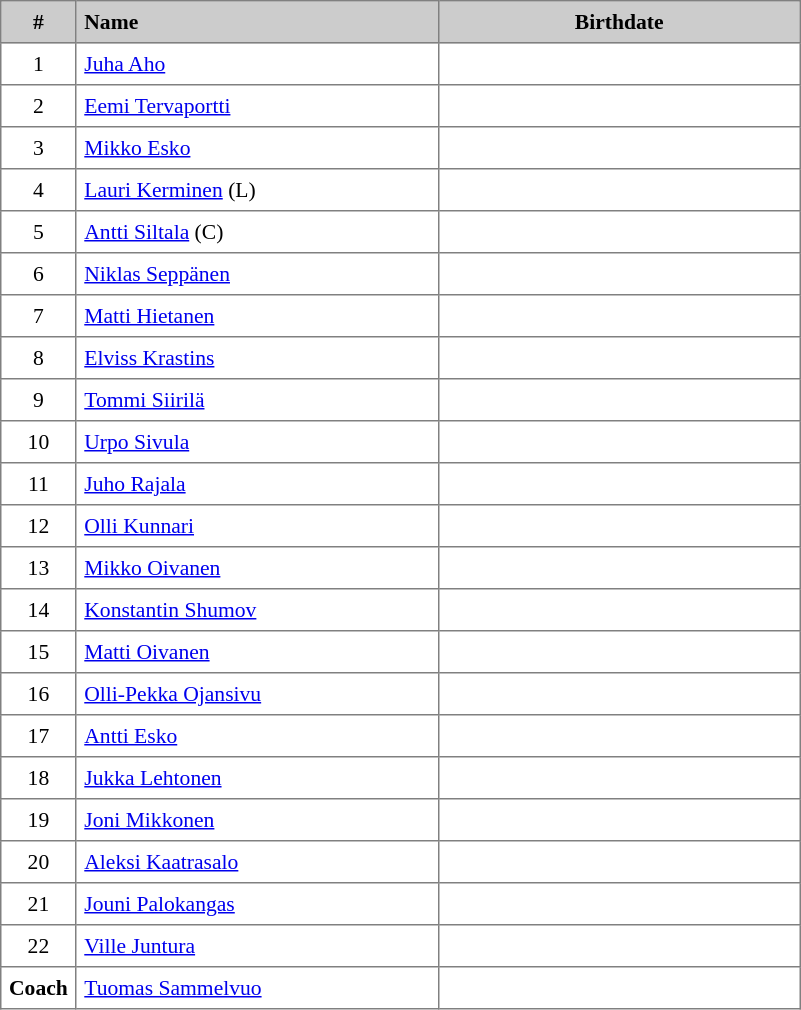<table border="1" cellspacing="2" cellpadding="5" style="border-collapse: collapse; font-size: 90%;">
<tr style="background:#ccc;">
<th>#</th>
<th style="text-align:left; width:16em;">Name</th>
<th style="text-align:center; width:16em;">Birthdate</th>
</tr>
<tr>
<td style="text-align:center;">1</td>
<td><a href='#'>Juha Aho</a></td>
<td align="center"></td>
</tr>
<tr>
<td style="text-align:center;">2</td>
<td><a href='#'>Eemi Tervaportti</a></td>
<td align="center"></td>
</tr>
<tr>
<td style="text-align:center;">3</td>
<td><a href='#'>Mikko Esko</a></td>
<td align="center"></td>
</tr>
<tr>
<td style="text-align:center;">4</td>
<td><a href='#'>Lauri Kerminen</a> (L)</td>
<td align="center"></td>
</tr>
<tr>
<td style="text-align:center;">5</td>
<td><a href='#'>Antti Siltala</a> (C)</td>
<td align="center"></td>
</tr>
<tr>
<td style="text-align:center;">6</td>
<td><a href='#'>Niklas Seppänen</a></td>
<td align="center"></td>
</tr>
<tr>
<td style="text-align:center;">7</td>
<td><a href='#'>Matti Hietanen</a></td>
<td align="center"></td>
</tr>
<tr>
<td style="text-align:center;">8</td>
<td><a href='#'>Elviss Krastins</a></td>
<td align="center"></td>
</tr>
<tr>
<td style="text-align:center;">9</td>
<td><a href='#'>Tommi Siirilä</a></td>
<td align="center"></td>
</tr>
<tr>
<td style="text-align:center;">10</td>
<td><a href='#'>Urpo Sivula</a></td>
<td align="center"></td>
</tr>
<tr>
<td style="text-align:center;">11</td>
<td><a href='#'>Juho Rajala</a></td>
<td align="center"></td>
</tr>
<tr>
<td style="text-align:center;">12</td>
<td><a href='#'>Olli Kunnari</a></td>
<td align="center"></td>
</tr>
<tr>
<td style="text-align:center;">13</td>
<td><a href='#'>Mikko Oivanen</a></td>
<td align="center"></td>
</tr>
<tr>
<td style="text-align:center;">14</td>
<td><a href='#'>Konstantin Shumov</a></td>
<td align="center"></td>
</tr>
<tr>
<td style="text-align:center;">15</td>
<td><a href='#'>Matti Oivanen</a></td>
<td align="center"></td>
</tr>
<tr>
<td style="text-align:center;">16</td>
<td><a href='#'>Olli-Pekka Ojansivu</a></td>
<td align="center"></td>
</tr>
<tr>
<td style="text-align:center;">17</td>
<td><a href='#'>Antti Esko</a></td>
<td align="center"></td>
</tr>
<tr>
<td style="text-align:center;">18</td>
<td><a href='#'>Jukka Lehtonen</a></td>
<td align="center"></td>
</tr>
<tr>
<td style="text-align:center;">19</td>
<td><a href='#'>Joni Mikkonen</a></td>
<td align="center"></td>
</tr>
<tr>
<td style="text-align:center;">20</td>
<td><a href='#'>Aleksi Kaatrasalo</a></td>
<td align="center"></td>
</tr>
<tr>
<td style="text-align:center;">21</td>
<td><a href='#'>Jouni Palokangas</a></td>
<td align="center"></td>
</tr>
<tr>
<td style="text-align:center;">22</td>
<td><a href='#'>Ville Juntura</a></td>
<td align="center"></td>
</tr>
<tr>
<td style="text-align:center;"><strong>Coach</strong></td>
<td><a href='#'>Tuomas Sammelvuo</a></td>
<td align="center"></td>
</tr>
</table>
